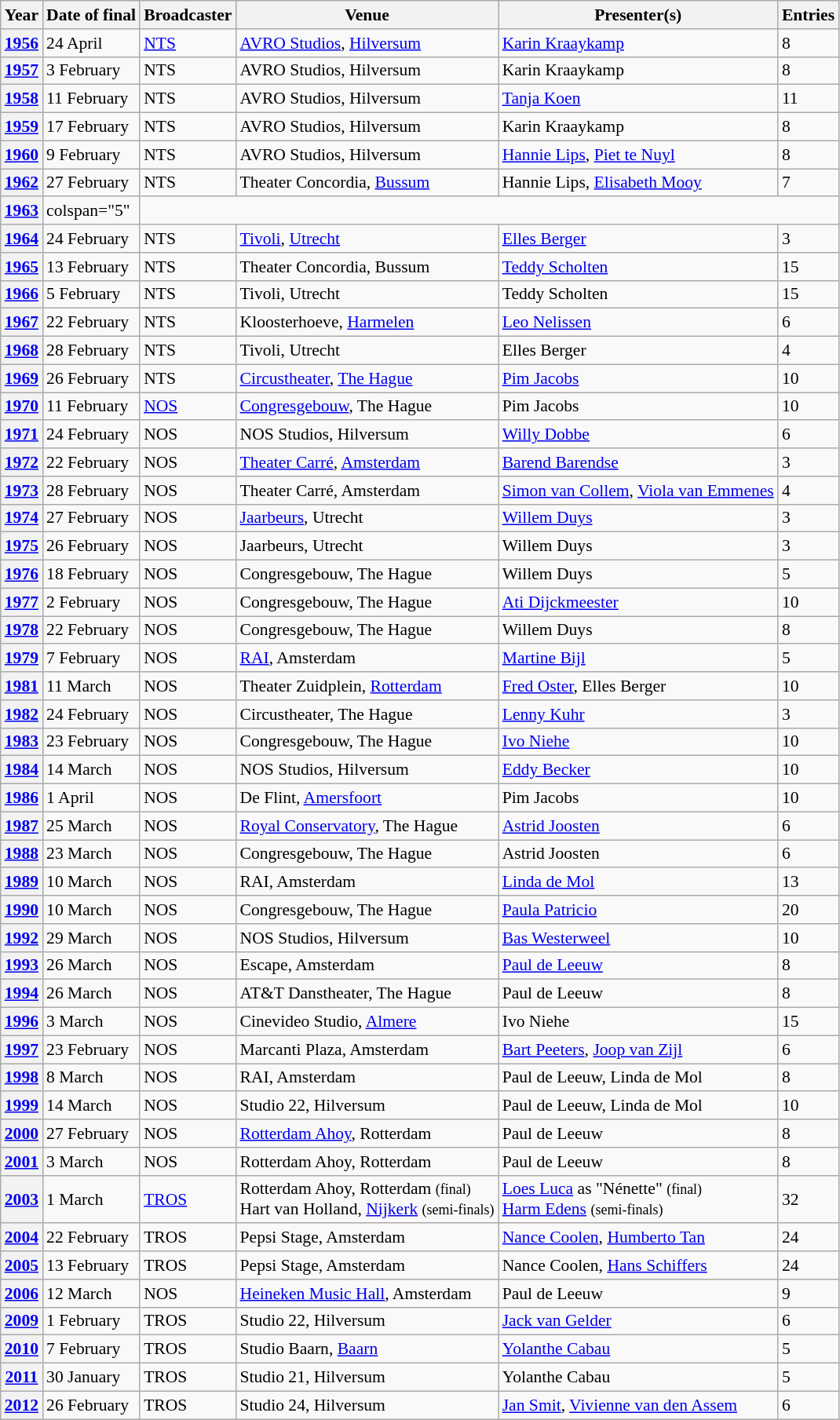<table class="wikitable sortable plainrowheaders" style="font-size:90%">
<tr>
<th scope="col">Year</th>
<th scope="col">Date of final</th>
<th scope="col">Broadcaster</th>
<th scope="col">Venue</th>
<th scope="col">Presenter(s)</th>
<th scope="col">Entries</th>
</tr>
<tr>
<th scope="row"><a href='#'>1956</a></th>
<td>24 April</td>
<td><a href='#'>NTS</a></td>
<td><a href='#'>AVRO Studios</a>, <a href='#'>Hilversum</a></td>
<td><a href='#'>Karin Kraaykamp</a></td>
<td>8</td>
</tr>
<tr>
<th scope="row"><a href='#'>1957</a></th>
<td>3 February</td>
<td>NTS</td>
<td>AVRO Studios, Hilversum</td>
<td>Karin Kraaykamp</td>
<td>8</td>
</tr>
<tr>
<th scope="row"><a href='#'>1958</a></th>
<td>11 February</td>
<td>NTS</td>
<td>AVRO Studios, Hilversum</td>
<td><a href='#'>Tanja Koen</a></td>
<td>11</td>
</tr>
<tr>
<th scope="row"><a href='#'>1959</a></th>
<td>17 February</td>
<td>NTS</td>
<td>AVRO Studios, Hilversum</td>
<td>Karin Kraaykamp</td>
<td>8</td>
</tr>
<tr>
<th scope="row"><a href='#'>1960</a></th>
<td>9 February</td>
<td>NTS</td>
<td>AVRO Studios, Hilversum</td>
<td><a href='#'>Hannie Lips</a>, <a href='#'>Piet te Nuyl</a></td>
<td>8</td>
</tr>
<tr>
<th scope="row"><a href='#'>1962</a></th>
<td>27 February</td>
<td>NTS</td>
<td>Theater Concordia, <a href='#'>Bussum</a></td>
<td>Hannie Lips, <a href='#'>Elisabeth Mooy</a></td>
<td>7</td>
</tr>
<tr>
<th scope="row"><a href='#'>1963</a></th>
<td>colspan="5" </td>
</tr>
<tr>
<th scope="row"><a href='#'>1964</a></th>
<td>24 February</td>
<td>NTS</td>
<td><a href='#'>Tivoli</a>, <a href='#'>Utrecht</a></td>
<td><a href='#'>Elles Berger</a></td>
<td>3</td>
</tr>
<tr>
<th scope="row"><a href='#'>1965</a></th>
<td>13 February</td>
<td>NTS</td>
<td>Theater Concordia, Bussum</td>
<td><a href='#'>Teddy Scholten</a></td>
<td>15</td>
</tr>
<tr>
<th scope="row"><a href='#'>1966</a></th>
<td>5 February</td>
<td>NTS</td>
<td>Tivoli, Utrecht</td>
<td>Teddy Scholten</td>
<td>15</td>
</tr>
<tr>
<th scope="row"><a href='#'>1967</a></th>
<td>22 February</td>
<td>NTS</td>
<td>Kloosterhoeve, <a href='#'>Harmelen</a></td>
<td><a href='#'>Leo Nelissen</a></td>
<td>6</td>
</tr>
<tr>
<th scope="row"><a href='#'>1968</a></th>
<td>28 February</td>
<td>NTS</td>
<td>Tivoli, Utrecht</td>
<td>Elles Berger</td>
<td>4</td>
</tr>
<tr>
<th scope="row"><a href='#'>1969</a></th>
<td>26 February</td>
<td>NTS</td>
<td><a href='#'>Circustheater</a>, <a href='#'>The Hague</a></td>
<td><a href='#'>Pim Jacobs</a></td>
<td>10</td>
</tr>
<tr>
<th scope="row"><a href='#'>1970</a></th>
<td>11 February</td>
<td><a href='#'>NOS</a></td>
<td><a href='#'>Congresgebouw</a>, The Hague</td>
<td>Pim Jacobs</td>
<td>10</td>
</tr>
<tr>
<th scope="row"><a href='#'>1971</a></th>
<td>24 February</td>
<td>NOS</td>
<td>NOS Studios, Hilversum</td>
<td><a href='#'>Willy Dobbe</a></td>
<td>6</td>
</tr>
<tr>
<th scope="row"><a href='#'>1972</a></th>
<td>22 February</td>
<td>NOS</td>
<td><a href='#'>Theater Carré</a>, <a href='#'>Amsterdam</a></td>
<td><a href='#'>Barend Barendse</a></td>
<td>3</td>
</tr>
<tr>
<th scope="row"><a href='#'>1973</a></th>
<td>28 February</td>
<td>NOS</td>
<td>Theater Carré, Amsterdam</td>
<td><a href='#'>Simon van Collem</a>, <a href='#'>Viola van Emmenes</a></td>
<td>4</td>
</tr>
<tr>
<th scope="row"><a href='#'>1974</a></th>
<td>27 February</td>
<td>NOS</td>
<td><a href='#'>Jaarbeurs</a>, Utrecht</td>
<td><a href='#'>Willem Duys</a></td>
<td>3</td>
</tr>
<tr>
<th scope="row"><a href='#'>1975</a></th>
<td>26 February</td>
<td>NOS</td>
<td>Jaarbeurs, Utrecht</td>
<td>Willem Duys</td>
<td>3</td>
</tr>
<tr>
<th scope="row"><a href='#'>1976</a></th>
<td>18 February</td>
<td>NOS</td>
<td>Congresgebouw, The Hague</td>
<td>Willem Duys</td>
<td>5</td>
</tr>
<tr>
<th scope="row"><a href='#'>1977</a></th>
<td>2 February</td>
<td>NOS</td>
<td>Congresgebouw, The Hague</td>
<td><a href='#'>Ati Dijckmeester</a></td>
<td>10</td>
</tr>
<tr>
<th scope="row"><a href='#'>1978</a></th>
<td>22 February</td>
<td>NOS</td>
<td>Congresgebouw, The Hague</td>
<td>Willem Duys</td>
<td>8</td>
</tr>
<tr>
<th scope="row"><a href='#'>1979</a></th>
<td>7 February</td>
<td>NOS</td>
<td><a href='#'>RAI</a>, Amsterdam</td>
<td><a href='#'>Martine Bijl</a></td>
<td>5</td>
</tr>
<tr>
<th scope="row"><a href='#'>1981</a></th>
<td>11 March</td>
<td>NOS</td>
<td>Theater Zuidplein, <a href='#'>Rotterdam</a></td>
<td><a href='#'>Fred Oster</a>, Elles Berger</td>
<td>10</td>
</tr>
<tr>
<th scope="row"><a href='#'>1982</a></th>
<td>24 February</td>
<td>NOS</td>
<td>Circustheater, The Hague</td>
<td><a href='#'>Lenny Kuhr</a></td>
<td>3</td>
</tr>
<tr>
<th scope="row"><a href='#'>1983</a></th>
<td>23 February</td>
<td>NOS</td>
<td>Congresgebouw, The Hague</td>
<td><a href='#'>Ivo Niehe</a></td>
<td>10</td>
</tr>
<tr>
<th scope="row"><a href='#'>1984</a></th>
<td>14 March</td>
<td>NOS</td>
<td>NOS Studios, Hilversum</td>
<td><a href='#'>Eddy Becker</a></td>
<td>10</td>
</tr>
<tr>
<th scope="row"><a href='#'>1986</a></th>
<td>1 April</td>
<td>NOS</td>
<td>De Flint, <a href='#'>Amersfoort</a></td>
<td>Pim Jacobs</td>
<td>10</td>
</tr>
<tr>
<th scope="row"><a href='#'>1987</a></th>
<td>25 March</td>
<td>NOS</td>
<td><a href='#'>Royal Conservatory</a>, The Hague</td>
<td><a href='#'>Astrid Joosten</a></td>
<td>6</td>
</tr>
<tr>
<th scope="row"><a href='#'>1988</a></th>
<td>23 March</td>
<td>NOS</td>
<td>Congresgebouw, The Hague</td>
<td>Astrid Joosten</td>
<td>6</td>
</tr>
<tr>
<th scope="row"><a href='#'>1989</a></th>
<td>10 March</td>
<td>NOS</td>
<td>RAI, Amsterdam</td>
<td><a href='#'>Linda de Mol</a></td>
<td>13</td>
</tr>
<tr>
<th scope="row"><a href='#'>1990</a></th>
<td>10 March</td>
<td>NOS</td>
<td>Congresgebouw, The Hague</td>
<td><a href='#'>Paula Patricio</a></td>
<td>20</td>
</tr>
<tr>
<th scope="row"><a href='#'>1992</a></th>
<td>29 March</td>
<td>NOS</td>
<td>NOS Studios, Hilversum</td>
<td><a href='#'>Bas Westerweel</a></td>
<td>10</td>
</tr>
<tr>
<th scope="row"><a href='#'>1993</a></th>
<td>26 March</td>
<td>NOS</td>
<td>Escape, Amsterdam</td>
<td><a href='#'>Paul de Leeuw</a></td>
<td>8</td>
</tr>
<tr>
<th scope="row"><a href='#'>1994</a></th>
<td>26 March</td>
<td>NOS</td>
<td>AT&T Danstheater, The Hague</td>
<td>Paul de Leeuw</td>
<td>8</td>
</tr>
<tr>
<th scope="row"><a href='#'>1996</a></th>
<td>3 March</td>
<td>NOS</td>
<td>Cinevideo Studio, <a href='#'>Almere</a></td>
<td>Ivo Niehe</td>
<td>15</td>
</tr>
<tr>
<th scope="row"><a href='#'>1997</a></th>
<td>23 February</td>
<td>NOS</td>
<td>Marcanti Plaza, Amsterdam</td>
<td><a href='#'>Bart Peeters</a>, <a href='#'>Joop van Zijl</a></td>
<td>6</td>
</tr>
<tr>
<th scope="row"><a href='#'>1998</a></th>
<td>8 March</td>
<td>NOS</td>
<td>RAI, Amsterdam</td>
<td>Paul de Leeuw, Linda de Mol</td>
<td>8</td>
</tr>
<tr>
<th scope="row"><a href='#'>1999</a></th>
<td>14 March</td>
<td>NOS</td>
<td>Studio 22, Hilversum</td>
<td>Paul de Leeuw, Linda de Mol</td>
<td>10</td>
</tr>
<tr>
<th scope="row"><a href='#'>2000</a></th>
<td>27 February</td>
<td>NOS</td>
<td><a href='#'>Rotterdam Ahoy</a>, Rotterdam</td>
<td>Paul de Leeuw</td>
<td>8</td>
</tr>
<tr>
<th scope="row"><a href='#'>2001</a></th>
<td>3 March</td>
<td>NOS</td>
<td>Rotterdam Ahoy, Rotterdam</td>
<td>Paul de Leeuw</td>
<td>8</td>
</tr>
<tr>
<th scope="row"><a href='#'>2003</a></th>
<td>1 March</td>
<td><a href='#'>TROS</a></td>
<td>Rotterdam Ahoy, Rotterdam <small>(final)</small> <br> Hart van Holland, <a href='#'>Nijkerk</a> <small>(semi-finals)</small></td>
<td><a href='#'>Loes Luca</a> as "Nénette" <small>(final)</small> <br> <a href='#'>Harm Edens</a> <small>(semi-finals)</small></td>
<td>32</td>
</tr>
<tr>
<th scope="row"><a href='#'>2004</a></th>
<td>22 February</td>
<td>TROS</td>
<td>Pepsi Stage, Amsterdam</td>
<td><a href='#'>Nance Coolen</a>, <a href='#'>Humberto Tan</a></td>
<td>24</td>
</tr>
<tr>
<th scope="row"><a href='#'>2005</a></th>
<td>13 February</td>
<td>TROS</td>
<td>Pepsi Stage, Amsterdam</td>
<td>Nance Coolen, <a href='#'>Hans Schiffers</a></td>
<td>24</td>
</tr>
<tr>
<th scope="row"><a href='#'>2006</a></th>
<td>12 March</td>
<td>NOS</td>
<td><a href='#'>Heineken Music Hall</a>, Amsterdam</td>
<td>Paul de Leeuw</td>
<td>9</td>
</tr>
<tr>
<th scope="row"><a href='#'>2009</a></th>
<td>1 February</td>
<td>TROS</td>
<td>Studio 22, Hilversum</td>
<td><a href='#'>Jack van Gelder</a></td>
<td>6</td>
</tr>
<tr>
<th scope="row"><a href='#'>2010</a></th>
<td>7 February</td>
<td>TROS</td>
<td>Studio Baarn, <a href='#'>Baarn</a></td>
<td><a href='#'>Yolanthe Cabau</a></td>
<td>5</td>
</tr>
<tr>
<th scope="row"><a href='#'>2011</a></th>
<td>30 January</td>
<td>TROS</td>
<td>Studio 21, Hilversum</td>
<td>Yolanthe Cabau</td>
<td>5</td>
</tr>
<tr>
<th scope="row"><a href='#'>2012</a></th>
<td>26 February</td>
<td>TROS</td>
<td>Studio 24, Hilversum</td>
<td><a href='#'>Jan Smit</a>, <a href='#'>Vivienne van den Assem</a></td>
<td>6</td>
</tr>
</table>
